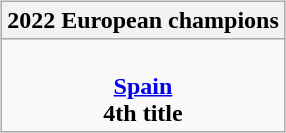<table style="width:100%;">
<tr>
<td valign=top width=33%><br>













</td>
<td valign=top width=33%><br><table class=wikitable style="text-align:center; margin:auto">
<tr>
<th>2022 European champions</th>
</tr>
<tr>
<td><br> <strong><a href='#'>Spain</a></strong><br><strong>4th title </strong></td>
</tr>
</table>
</td>
<td style="vertical-align:top; width:33%;"><br>













</td>
</tr>
</table>
